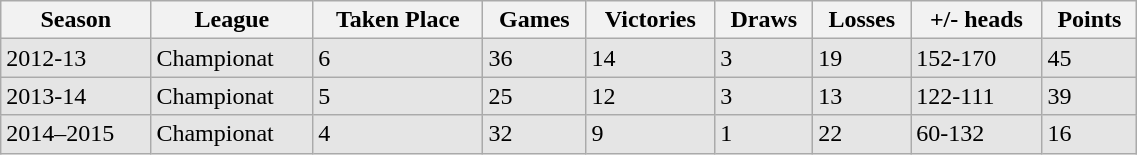<table class="wikitable" width=60%>
<tr>
<th>Season</th>
<th>League</th>
<th>Taken Place</th>
<th>Games</th>
<th>Victories</th>
<th>Draws</th>
<th>Losses</th>
<th>+/- heads</th>
<th>Points</th>
</tr>
<tr bgcolor="#E5E5E5">
<td>2012-13</td>
<td>Championat</td>
<td>6</td>
<td>36</td>
<td>14</td>
<td>3</td>
<td>19</td>
<td>152-170</td>
<td>45</td>
</tr>
<tr bgcolor="#E5E5E5">
<td>2013-14</td>
<td>Championat</td>
<td>5</td>
<td>25</td>
<td>12</td>
<td>3</td>
<td>13</td>
<td>122-111</td>
<td>39</td>
</tr>
<tr bgcolor="#E5E5E5">
<td>2014–2015</td>
<td>Championat</td>
<td>4</td>
<td>32</td>
<td>9</td>
<td>1</td>
<td>22</td>
<td>60-132</td>
<td>16</td>
</tr>
</table>
